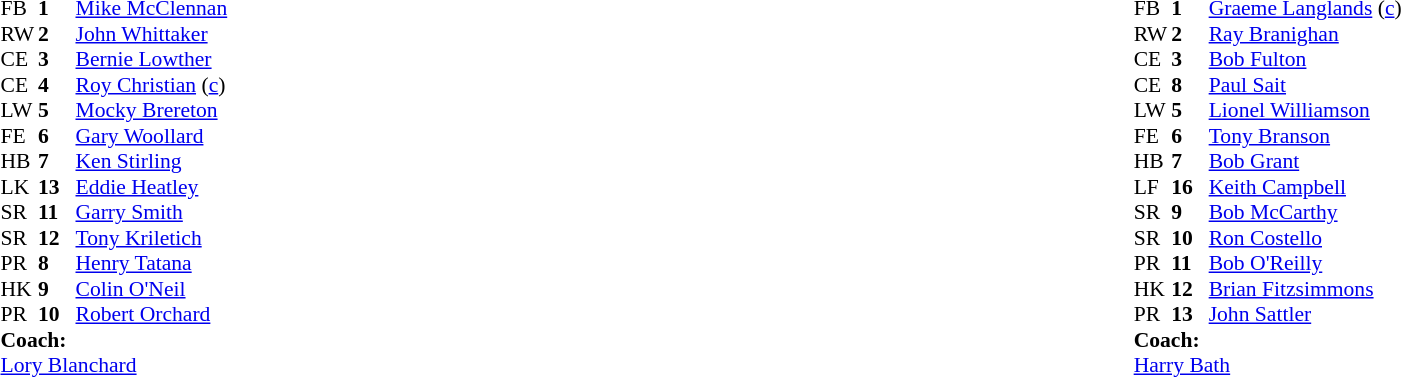<table width="92%">
<tr>
<td></td>
<td></td>
</tr>
<tr>
<td><br><table cellpadding="0" cellspacing="0" style="font-size: 90%">
<tr>
<th width="25"></th>
<th width="25"></th>
</tr>
<tr>
<td>FB</td>
<td><strong>1</strong></td>
<td><a href='#'>Mike McClennan</a></td>
</tr>
<tr>
<td>RW</td>
<td><strong>2</strong></td>
<td><a href='#'>John Whittaker</a></td>
</tr>
<tr>
<td>CE</td>
<td><strong>3</strong></td>
<td><a href='#'>Bernie Lowther</a></td>
</tr>
<tr>
<td>CE</td>
<td><strong>4</strong></td>
<td><a href='#'>Roy Christian</a> (<a href='#'>c</a>)</td>
</tr>
<tr>
<td>LW</td>
<td><strong>5</strong></td>
<td><a href='#'>Mocky Brereton</a></td>
</tr>
<tr>
<td>FE</td>
<td><strong>6</strong></td>
<td><a href='#'>Gary Woollard</a></td>
</tr>
<tr>
<td>HB</td>
<td><strong>7</strong></td>
<td><a href='#'>Ken Stirling</a></td>
</tr>
<tr>
<td>LK</td>
<td><strong>13</strong></td>
<td><a href='#'>Eddie Heatley</a></td>
</tr>
<tr>
<td>SR</td>
<td><strong>11</strong></td>
<td><a href='#'>Garry Smith</a></td>
</tr>
<tr>
<td>SR</td>
<td><strong>12</strong></td>
<td><a href='#'>Tony Kriletich</a></td>
</tr>
<tr>
<td>PR</td>
<td><strong>8</strong></td>
<td><a href='#'>Henry Tatana</a></td>
</tr>
<tr>
<td>HK</td>
<td><strong>9</strong></td>
<td><a href='#'>Colin O'Neil</a></td>
</tr>
<tr>
<td>PR</td>
<td><strong>10</strong></td>
<td><a href='#'>Robert Orchard</a></td>
</tr>
<tr>
<td colspan="3"><strong>Coach:</strong></td>
</tr>
<tr>
<td colspan="4"> <a href='#'>Lory Blanchard</a></td>
</tr>
</table>
</td>
<td><br><table align="center" cellpadding="0" cellspacing="0" style="font-size: 90%">
<tr>
<th width="25"></th>
<th width="25"></th>
</tr>
<tr>
<td>FB</td>
<td><strong>1</strong></td>
<td><a href='#'>Graeme Langlands</a> (<a href='#'>c</a>)</td>
</tr>
<tr>
<td>RW</td>
<td><strong>2</strong></td>
<td><a href='#'>Ray Branighan</a></td>
</tr>
<tr>
<td>CE</td>
<td><strong>3</strong></td>
<td><a href='#'>Bob Fulton</a></td>
</tr>
<tr>
<td>CE</td>
<td><strong>8</strong></td>
<td><a href='#'>Paul Sait</a></td>
</tr>
<tr>
<td>LW</td>
<td><strong>5</strong></td>
<td><a href='#'>Lionel Williamson</a></td>
</tr>
<tr>
<td>FE</td>
<td><strong>6</strong></td>
<td><a href='#'>Tony Branson</a></td>
</tr>
<tr>
<td>HB</td>
<td><strong>7</strong></td>
<td><a href='#'>Bob Grant</a></td>
</tr>
<tr>
<td>LF</td>
<td><strong>16</strong></td>
<td><a href='#'>Keith Campbell</a></td>
</tr>
<tr>
<td>SR</td>
<td><strong>9</strong></td>
<td><a href='#'>Bob McCarthy</a></td>
</tr>
<tr>
<td>SR</td>
<td><strong>10</strong></td>
<td><a href='#'>Ron Costello</a></td>
</tr>
<tr>
<td>PR</td>
<td><strong>11</strong></td>
<td><a href='#'>Bob O'Reilly</a></td>
</tr>
<tr>
<td>HK</td>
<td><strong>12</strong></td>
<td><a href='#'>Brian Fitzsimmons</a></td>
</tr>
<tr>
<td>PR</td>
<td><strong>13</strong></td>
<td><a href='#'>John Sattler</a></td>
</tr>
<tr>
<td colspan="3"><strong>Coach:</strong></td>
</tr>
<tr>
<td colspan="4"> <a href='#'>Harry Bath</a></td>
</tr>
</table>
</td>
</tr>
</table>
